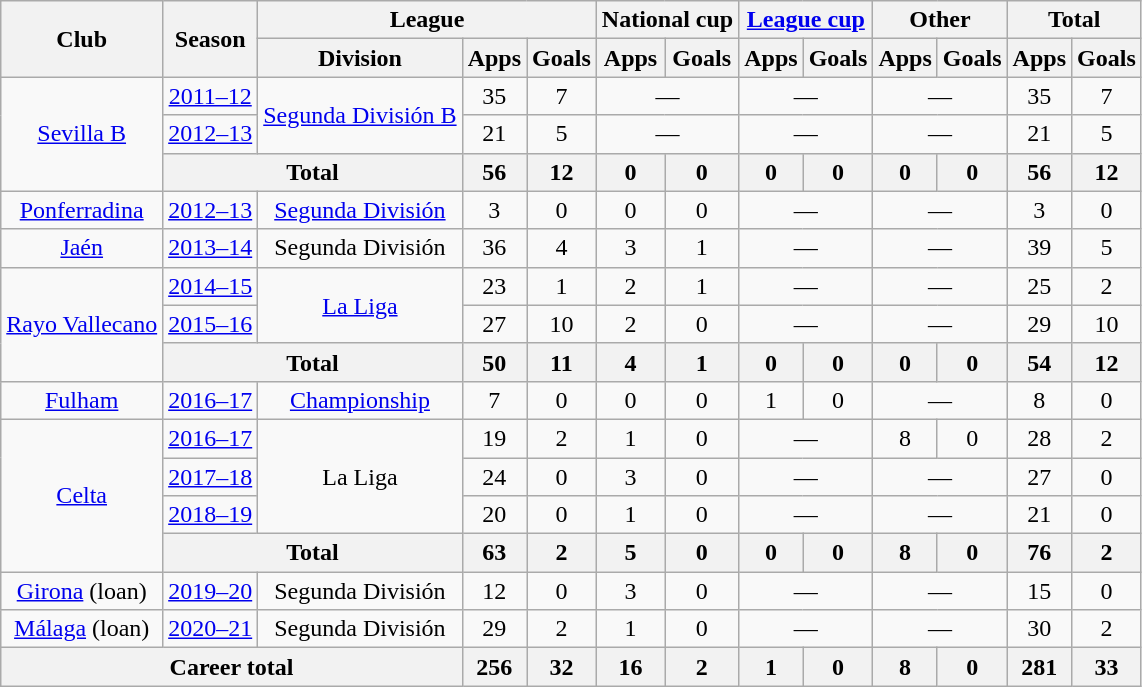<table class="wikitable" style="text-align:center">
<tr>
<th rowspan="2">Club</th>
<th rowspan="2">Season</th>
<th colspan="3">League</th>
<th colspan="2">National cup</th>
<th colspan="2"><a href='#'>League cup</a></th>
<th colspan="2">Other</th>
<th colspan="2">Total</th>
</tr>
<tr>
<th>Division</th>
<th>Apps</th>
<th>Goals</th>
<th>Apps</th>
<th>Goals</th>
<th>Apps</th>
<th>Goals</th>
<th>Apps</th>
<th>Goals</th>
<th>Apps</th>
<th>Goals</th>
</tr>
<tr>
<td rowspan="3"><a href='#'>Sevilla B</a></td>
<td><a href='#'>2011–12</a></td>
<td rowspan="2"><a href='#'>Segunda División B</a></td>
<td>35</td>
<td>7</td>
<td colspan="2">—</td>
<td colspan="2">—</td>
<td colspan="2">—</td>
<td>35</td>
<td>7</td>
</tr>
<tr>
<td><a href='#'>2012–13</a></td>
<td>21</td>
<td>5</td>
<td colspan="2">—</td>
<td colspan="2">—</td>
<td colspan="2">—</td>
<td>21</td>
<td>5</td>
</tr>
<tr>
<th colspan="2">Total</th>
<th>56</th>
<th>12</th>
<th>0</th>
<th>0</th>
<th>0</th>
<th>0</th>
<th>0</th>
<th>0</th>
<th>56</th>
<th>12</th>
</tr>
<tr>
<td><a href='#'>Ponferradina</a></td>
<td><a href='#'>2012–13</a></td>
<td><a href='#'>Segunda División</a></td>
<td>3</td>
<td>0</td>
<td>0</td>
<td>0</td>
<td colspan="2">—</td>
<td colspan="2">—</td>
<td>3</td>
<td>0</td>
</tr>
<tr>
<td><a href='#'>Jaén</a></td>
<td><a href='#'>2013–14</a></td>
<td>Segunda División</td>
<td>36</td>
<td>4</td>
<td>3</td>
<td>1</td>
<td colspan="2">—</td>
<td colspan="2">—</td>
<td>39</td>
<td>5</td>
</tr>
<tr>
<td rowspan="3"><a href='#'>Rayo Vallecano</a></td>
<td><a href='#'>2014–15</a></td>
<td rowspan="2"><a href='#'>La Liga</a></td>
<td>23</td>
<td>1</td>
<td>2</td>
<td>1</td>
<td colspan="2">—</td>
<td colspan="2">—</td>
<td>25</td>
<td>2</td>
</tr>
<tr>
<td><a href='#'>2015–16</a></td>
<td>27</td>
<td>10</td>
<td>2</td>
<td>0</td>
<td colspan="2">—</td>
<td colspan="2">—</td>
<td>29</td>
<td>10</td>
</tr>
<tr>
<th colspan="2">Total</th>
<th>50</th>
<th>11</th>
<th>4</th>
<th>1</th>
<th>0</th>
<th>0</th>
<th>0</th>
<th>0</th>
<th>54</th>
<th>12</th>
</tr>
<tr>
<td><a href='#'>Fulham</a></td>
<td><a href='#'>2016–17</a></td>
<td><a href='#'>Championship</a></td>
<td>7</td>
<td>0</td>
<td>0</td>
<td>0</td>
<td>1</td>
<td>0</td>
<td colspan="2">—</td>
<td>8</td>
<td>0</td>
</tr>
<tr>
<td rowspan="4"><a href='#'>Celta</a></td>
<td><a href='#'>2016–17</a></td>
<td rowspan="3">La Liga</td>
<td>19</td>
<td>2</td>
<td>1</td>
<td>0</td>
<td colspan="2">—</td>
<td>8</td>
<td>0</td>
<td>28</td>
<td>2</td>
</tr>
<tr>
<td><a href='#'>2017–18</a></td>
<td>24</td>
<td>0</td>
<td>3</td>
<td>0</td>
<td colspan="2">—</td>
<td colspan="2">—</td>
<td>27</td>
<td>0</td>
</tr>
<tr>
<td><a href='#'>2018–19</a></td>
<td>20</td>
<td>0</td>
<td>1</td>
<td>0</td>
<td colspan="2">—</td>
<td colspan="2">—</td>
<td>21</td>
<td>0</td>
</tr>
<tr>
<th colspan="2">Total</th>
<th>63</th>
<th>2</th>
<th>5</th>
<th>0</th>
<th>0</th>
<th>0</th>
<th>8</th>
<th>0</th>
<th>76</th>
<th>2</th>
</tr>
<tr>
<td><a href='#'>Girona</a> (loan)</td>
<td><a href='#'>2019–20</a></td>
<td>Segunda División</td>
<td>12</td>
<td>0</td>
<td>3</td>
<td>0</td>
<td colspan="2">—</td>
<td colspan="2">—</td>
<td>15</td>
<td>0</td>
</tr>
<tr>
<td><a href='#'>Málaga</a> (loan)</td>
<td><a href='#'>2020–21</a></td>
<td>Segunda División</td>
<td>29</td>
<td>2</td>
<td>1</td>
<td>0</td>
<td colspan="2">—</td>
<td colspan="2">—</td>
<td>30</td>
<td>2</td>
</tr>
<tr>
<th colspan="3">Career total</th>
<th>256</th>
<th>32</th>
<th>16</th>
<th>2</th>
<th>1</th>
<th>0</th>
<th>8</th>
<th>0</th>
<th>281</th>
<th>33</th>
</tr>
</table>
